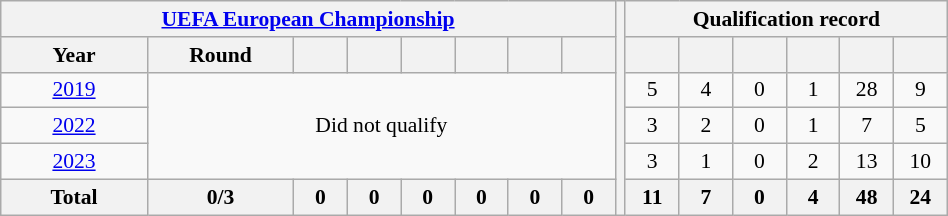<table class="wikitable" width=50% style="text-align: center;font-size:90%;">
<tr>
<th colspan=8><a href='#'>UEFA European Championship</a></th>
<th width=1% rowspan=20></th>
<th colspan=8>Qualification record</th>
</tr>
<tr>
<th width=80>Year</th>
<th width=80>Round</th>
<th width=25></th>
<th width=25></th>
<th width=25></th>
<th width=25></th>
<th width=25></th>
<th width=25></th>
<th width=25></th>
<th width=25></th>
<th width=25></th>
<th width=25></th>
<th width=25></th>
<th width=25></th>
</tr>
<tr>
<td> <a href='#'>2019</a></td>
<td colspan=7 rowspan=3>Did not qualify</td>
<td>5</td>
<td>4</td>
<td>0</td>
<td>1</td>
<td>28</td>
<td>9</td>
</tr>
<tr>
<td> <a href='#'>2022</a></td>
<td>3</td>
<td>2</td>
<td>0</td>
<td>1</td>
<td>7</td>
<td>5</td>
</tr>
<tr>
<td> <a href='#'>2023</a></td>
<td>3</td>
<td>1</td>
<td>0</td>
<td>2</td>
<td>13</td>
<td>10</td>
</tr>
<tr>
<th>Total</th>
<th>0/3</th>
<th>0</th>
<th>0</th>
<th>0</th>
<th>0</th>
<th>0</th>
<th>0</th>
<th>11</th>
<th>7</th>
<th>0</th>
<th>4</th>
<th>48</th>
<th>24</th>
</tr>
</table>
